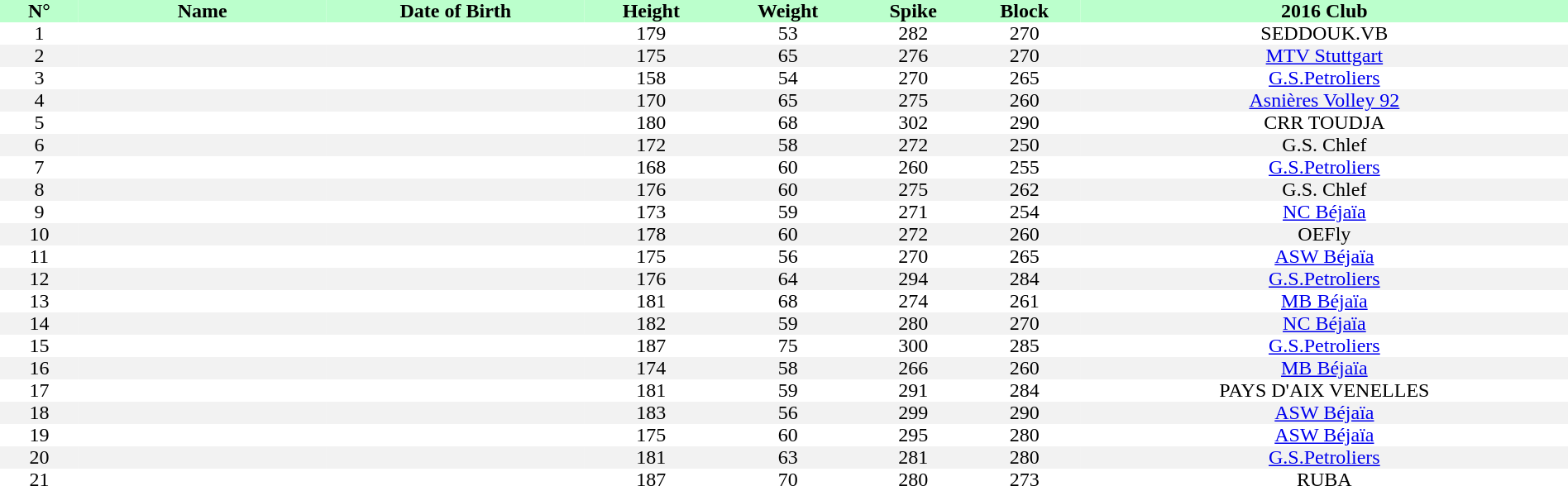<table style="text-align:center;" cellpadding=0 cellspacing=0 width=100%>
<tr style="background: #bbffcc;">
<th width="5%">N°</th>
<th width=200px>Name</th>
<th>Date of Birth</th>
<th>Height</th>
<th>Weight</th>
<th>Spike</th>
<th>Block</th>
<th>2016 Club</th>
</tr>
<tr>
<td>1</td>
<td></td>
<td></td>
<td>179</td>
<td>53</td>
<td>282</td>
<td>270</td>
<td>SEDDOUK.VB</td>
</tr>
<tr bgcolor="#f2f2f2">
<td>2</td>
<td></td>
<td></td>
<td>175</td>
<td>65</td>
<td>276</td>
<td>270</td>
<td><a href='#'>MTV Stuttgart</a></td>
</tr>
<tr>
<td>3</td>
<td></td>
<td></td>
<td>158</td>
<td>54</td>
<td>270</td>
<td>265</td>
<td><a href='#'>G.S.Petroliers</a></td>
</tr>
<tr bgcolor="#f2f2f2">
<td>4</td>
<td></td>
<td></td>
<td>170</td>
<td>65</td>
<td>275</td>
<td>260</td>
<td><a href='#'>Asnières Volley 92</a></td>
</tr>
<tr>
<td>5</td>
<td></td>
<td></td>
<td>180</td>
<td>68</td>
<td>302</td>
<td>290</td>
<td>CRR TOUDJA</td>
</tr>
<tr bgcolor="#f2f2f2">
<td>6</td>
<td></td>
<td></td>
<td>172</td>
<td>58</td>
<td>272</td>
<td>250</td>
<td>G.S. Chlef</td>
</tr>
<tr>
<td>7</td>
<td></td>
<td></td>
<td>168</td>
<td>60</td>
<td>260</td>
<td>255</td>
<td><a href='#'>G.S.Petroliers</a></td>
</tr>
<tr bgcolor="#f2f2f2">
<td>8</td>
<td></td>
<td></td>
<td>176</td>
<td>60</td>
<td>275</td>
<td>262</td>
<td>G.S. Chlef</td>
</tr>
<tr>
<td>9</td>
<td></td>
<td></td>
<td>173</td>
<td>59</td>
<td>271</td>
<td>254</td>
<td><a href='#'>NC Béjaïa</a></td>
</tr>
<tr bgcolor="#f2f2f2">
<td>10</td>
<td></td>
<td></td>
<td>178</td>
<td>60</td>
<td>272</td>
<td>260</td>
<td>OEFly</td>
</tr>
<tr>
<td>11</td>
<td></td>
<td></td>
<td>175</td>
<td>56</td>
<td>270</td>
<td>265</td>
<td><a href='#'>ASW Béjaïa</a></td>
</tr>
<tr bgcolor="#f2f2f2">
<td>12</td>
<td></td>
<td></td>
<td>176</td>
<td>64</td>
<td>294</td>
<td>284</td>
<td><a href='#'>G.S.Petroliers</a></td>
</tr>
<tr>
<td>13</td>
<td></td>
<td></td>
<td>181</td>
<td>68</td>
<td>274</td>
<td>261</td>
<td><a href='#'>MB Béjaïa</a></td>
</tr>
<tr bgcolor="#f2f2f2">
<td>14</td>
<td></td>
<td></td>
<td>182</td>
<td>59</td>
<td>280</td>
<td>270</td>
<td><a href='#'>NC Béjaïa</a></td>
</tr>
<tr>
<td>15</td>
<td></td>
<td></td>
<td>187</td>
<td>75</td>
<td>300</td>
<td>285</td>
<td><a href='#'>G.S.Petroliers</a></td>
</tr>
<tr bgcolor="#f2f2f2">
<td>16</td>
<td></td>
<td></td>
<td>174</td>
<td>58</td>
<td>266</td>
<td>260</td>
<td><a href='#'>MB Béjaïa</a></td>
</tr>
<tr>
<td>17</td>
<td></td>
<td></td>
<td>181</td>
<td>59</td>
<td>291</td>
<td>284</td>
<td>PAYS D'AIX VENELLES</td>
</tr>
<tr bgcolor="#f2f2f2">
<td>18</td>
<td></td>
<td></td>
<td>183</td>
<td>56</td>
<td>299</td>
<td>290</td>
<td><a href='#'>ASW Béjaïa</a></td>
</tr>
<tr>
<td>19</td>
<td></td>
<td></td>
<td>175</td>
<td>60</td>
<td>295</td>
<td>280</td>
<td><a href='#'>ASW Béjaïa</a></td>
</tr>
<tr bgcolor="#f2f2f2">
<td>20</td>
<td></td>
<td></td>
<td>181</td>
<td>63</td>
<td>281</td>
<td>280</td>
<td><a href='#'>G.S.Petroliers</a></td>
</tr>
<tr>
<td>21</td>
<td></td>
<td></td>
<td>187</td>
<td>70</td>
<td>280</td>
<td>273</td>
<td>RUBA</td>
</tr>
</table>
